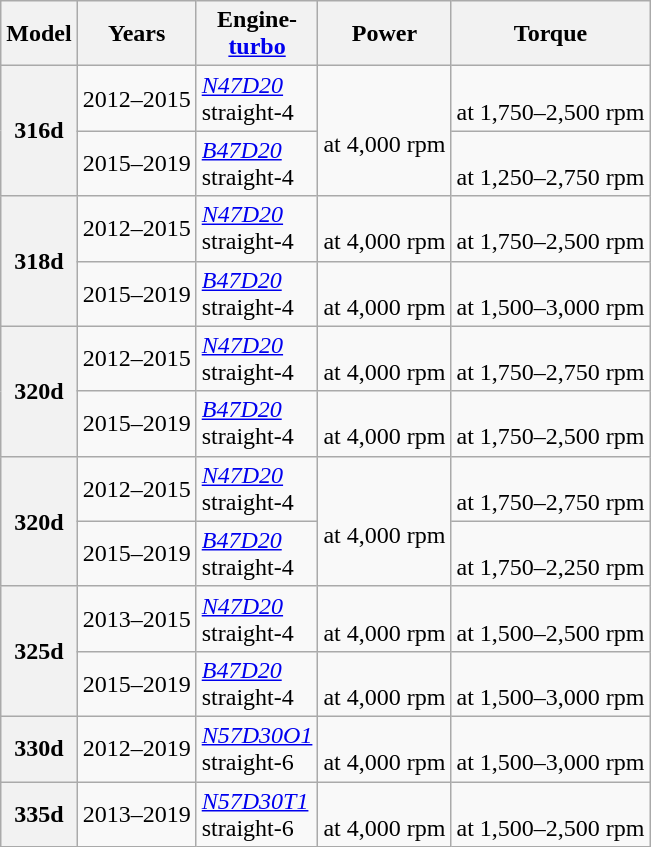<table class="wikitable sortable">
<tr>
<th>Model</th>
<th>Years</th>
<th>Engine- <br><a href='#'>turbo</a></th>
<th>Power</th>
<th>Torque</th>
</tr>
<tr>
<th rowspan="2">316d</th>
<td>2012–2015</td>
<td><em><a href='#'>N47D20</a></em> <br> straight-4</td>
<td rowspan="2"> <br> at 4,000 rpm</td>
<td> <br> at 1,750–2,500 rpm</td>
</tr>
<tr>
<td>2015–2019</td>
<td><em><a href='#'>B47D20</a></em> <br> straight-4</td>
<td> <br> at 1,250–2,750 rpm</td>
</tr>
<tr>
<th rowspan="2">318d</th>
<td>2012–2015</td>
<td><em><a href='#'>N47D20</a></em> <br> straight-4</td>
<td> <br> at 4,000 rpm</td>
<td> <br> at 1,750–2,500 rpm</td>
</tr>
<tr>
<td>2015–2019</td>
<td><em><a href='#'>B47D20</a></em> <br> straight-4</td>
<td> <br> at 4,000 rpm</td>
<td> <br> at 1,500–3,000 rpm</td>
</tr>
<tr>
<th rowspan="2">320d</th>
<td>2012–2015</td>
<td><em><a href='#'>N47D20</a></em> <br> straight-4</td>
<td> <br> at 4,000 rpm</td>
<td> <br> at 1,750–2,750 rpm</td>
</tr>
<tr>
<td>2015–2019</td>
<td><em><a href='#'>B47D20</a></em> <br> straight-4</td>
<td> <br> at 4,000 rpm</td>
<td> <br> at 1,750–2,500 rpm</td>
</tr>
<tr>
<th rowspan="2">320d </th>
<td>2012–2015</td>
<td><em><a href='#'>N47D20</a></em> <br> straight-4</td>
<td rowspan="2"> <br> at 4,000 rpm</td>
<td> <br> at 1,750–2,750 rpm</td>
</tr>
<tr>
<td>2015–2019</td>
<td><em><a href='#'>B47D20</a></em> <br> straight-4</td>
<td> <br> at 1,750–2,250 rpm</td>
</tr>
<tr>
<th rowspan="2">325d</th>
<td>2013–2015</td>
<td><em><a href='#'>N47D20</a></em> <br> straight-4</td>
<td> <br> at 4,000 rpm</td>
<td> <br> at 1,500–2,500 rpm</td>
</tr>
<tr>
<td>2015–2019</td>
<td><em><a href='#'>B47D20</a></em> <br> straight-4</td>
<td> <br> at 4,000 rpm</td>
<td> <br> at 1,500–3,000 rpm</td>
</tr>
<tr>
<th>330d</th>
<td>2012–2019</td>
<td><em><a href='#'>N57D30O1</a></em> <br> straight-6</td>
<td> <br> at 4,000 rpm</td>
<td> <br> at 1,500–3,000 rpm</td>
</tr>
<tr>
<th>335d</th>
<td>2013–2019</td>
<td><em><a href='#'>N57D30T1</a></em> <br> straight-6</td>
<td> <br> at 4,000 rpm</td>
<td> <br> at 1,500–2,500 rpm</td>
</tr>
</table>
